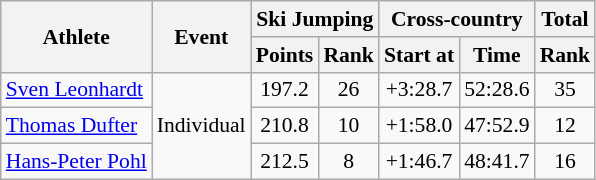<table class="wikitable" style="font-size:90%">
<tr>
<th rowspan="2">Athlete</th>
<th rowspan="2">Event</th>
<th colspan="2">Ski Jumping</th>
<th colspan="2">Cross-country</th>
<th colspan="2">Total</th>
</tr>
<tr>
<th>Points</th>
<th>Rank</th>
<th>Start at</th>
<th>Time</th>
<th>Rank</th>
</tr>
<tr>
<td><a href='#'>Sven Leonhardt</a></td>
<td rowspan="3">Individual</td>
<td align="center">197.2</td>
<td align="center">26</td>
<td align="center">+3:28.7</td>
<td align="center">52:28.6</td>
<td align="center">35</td>
</tr>
<tr>
<td><a href='#'>Thomas Dufter</a></td>
<td align="center">210.8</td>
<td align="center">10</td>
<td align="center">+1:58.0</td>
<td align="center">47:52.9</td>
<td align="center">12</td>
</tr>
<tr>
<td><a href='#'>Hans-Peter Pohl</a></td>
<td align="center">212.5</td>
<td align="center">8</td>
<td align="center">+1:46.7</td>
<td align="center">48:41.7</td>
<td align="center">16</td>
</tr>
</table>
